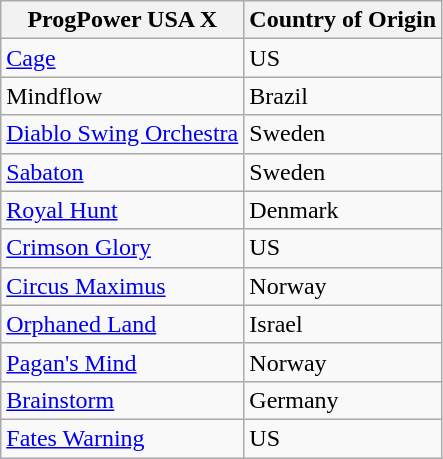<table class="wikitable">
<tr>
<th>ProgPower USA X</th>
<th>Country of Origin</th>
</tr>
<tr>
<td><a href='#'>Cage</a></td>
<td>US</td>
</tr>
<tr>
<td>Mindflow</td>
<td>Brazil</td>
</tr>
<tr>
<td><a href='#'>Diablo Swing Orchestra</a></td>
<td>Sweden</td>
</tr>
<tr>
<td><a href='#'>Sabaton</a></td>
<td>Sweden</td>
</tr>
<tr>
<td><a href='#'>Royal Hunt</a></td>
<td>Denmark</td>
</tr>
<tr>
<td><a href='#'>Crimson Glory</a></td>
<td>US</td>
</tr>
<tr>
<td><a href='#'>Circus Maximus</a></td>
<td>Norway</td>
</tr>
<tr>
<td><a href='#'>Orphaned Land</a></td>
<td>Israel</td>
</tr>
<tr>
<td><a href='#'>Pagan's Mind</a></td>
<td>Norway</td>
</tr>
<tr>
<td><a href='#'>Brainstorm</a></td>
<td>Germany</td>
</tr>
<tr>
<td><a href='#'>Fates Warning</a></td>
<td>US</td>
</tr>
</table>
